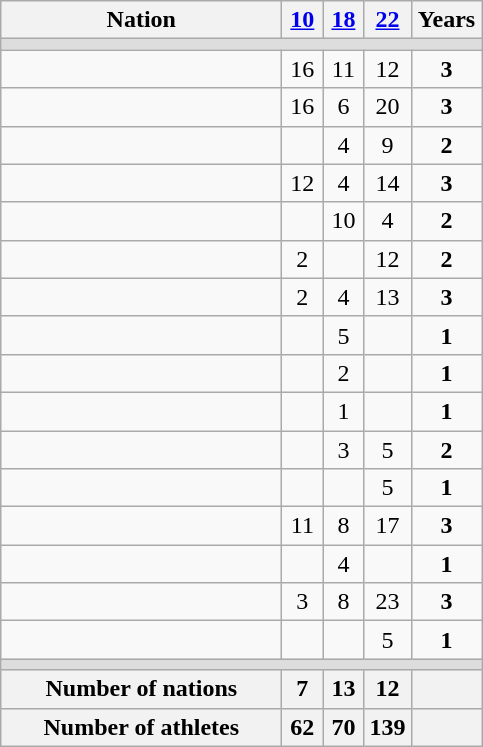<table class="wikitable" style="text-align:center;">
<tr>
<th width=180>Nation</th>
<th width=20><a href='#'>10</a></th>
<th width=20><a href='#'>18</a></th>
<th width=20><a href='#'>22</a></th>
<th width=40>Years</th>
</tr>
<tr bgcolor=#DDDDDD>
<td colspan=5></td>
</tr>
<tr>
<td align=left></td>
<td>16</td>
<td>11</td>
<td>12</td>
<td><strong>3</strong></td>
</tr>
<tr>
<td align=left></td>
<td>16</td>
<td>6</td>
<td>20</td>
<td><strong>3</strong></td>
</tr>
<tr>
<td align=left></td>
<td></td>
<td>4</td>
<td>9</td>
<td><strong>2</strong></td>
</tr>
<tr>
<td align=left></td>
<td>12</td>
<td>4</td>
<td>14</td>
<td><strong>3</strong></td>
</tr>
<tr>
<td align=left></td>
<td></td>
<td>10</td>
<td>4</td>
<td><strong>2</strong></td>
</tr>
<tr>
<td align=left></td>
<td>2</td>
<td></td>
<td>12</td>
<td><strong>2</strong></td>
</tr>
<tr>
<td align=left></td>
<td>2</td>
<td>4</td>
<td>13</td>
<td><strong>3</strong></td>
</tr>
<tr>
<td align=left></td>
<td></td>
<td>5</td>
<td></td>
<td><strong>1</strong></td>
</tr>
<tr>
<td align=left></td>
<td></td>
<td>2</td>
<td></td>
<td><strong>1</strong></td>
</tr>
<tr>
<td align=left></td>
<td></td>
<td>1</td>
<td></td>
<td><strong>1</strong></td>
</tr>
<tr>
<td align=left></td>
<td></td>
<td>3</td>
<td>5</td>
<td><strong>2</strong></td>
</tr>
<tr>
<td align=left></td>
<td></td>
<td></td>
<td>5</td>
<td><strong>1</strong></td>
</tr>
<tr>
<td align=left></td>
<td>11</td>
<td>8</td>
<td>17</td>
<td><strong>3</strong></td>
</tr>
<tr>
<td align=left></td>
<td></td>
<td>4</td>
<td></td>
<td><strong>1</strong></td>
</tr>
<tr>
<td align=left></td>
<td>3</td>
<td>8</td>
<td>23</td>
<td><strong>3</strong></td>
</tr>
<tr>
<td align=left></td>
<td></td>
<td></td>
<td>5</td>
<td><strong>1</strong></td>
</tr>
<tr bgcolor=#DDDDDD>
<td colspan=5></td>
</tr>
<tr>
<th>Number of nations</th>
<th>7</th>
<th>13</th>
<th>12</th>
<th></th>
</tr>
<tr>
<th>Number of athletes</th>
<th>62</th>
<th>70</th>
<th>139</th>
<th></th>
</tr>
</table>
